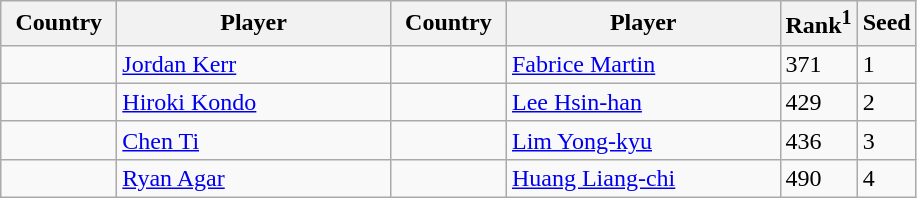<table class="sortable wikitable">
<tr>
<th width="70">Country</th>
<th width="175">Player</th>
<th width="70">Country</th>
<th width="175">Player</th>
<th>Rank<sup>1</sup></th>
<th>Seed</th>
</tr>
<tr>
<td></td>
<td><a href='#'>Jordan Kerr</a></td>
<td></td>
<td><a href='#'>Fabrice Martin</a></td>
<td>371</td>
<td>1</td>
</tr>
<tr>
<td></td>
<td><a href='#'>Hiroki Kondo</a></td>
<td></td>
<td><a href='#'>Lee Hsin-han</a></td>
<td>429</td>
<td>2</td>
</tr>
<tr>
<td></td>
<td><a href='#'>Chen Ti</a></td>
<td></td>
<td><a href='#'>Lim Yong-kyu</a></td>
<td>436</td>
<td>3</td>
</tr>
<tr>
<td></td>
<td><a href='#'>Ryan Agar</a></td>
<td></td>
<td><a href='#'>Huang Liang-chi</a></td>
<td>490</td>
<td>4</td>
</tr>
</table>
